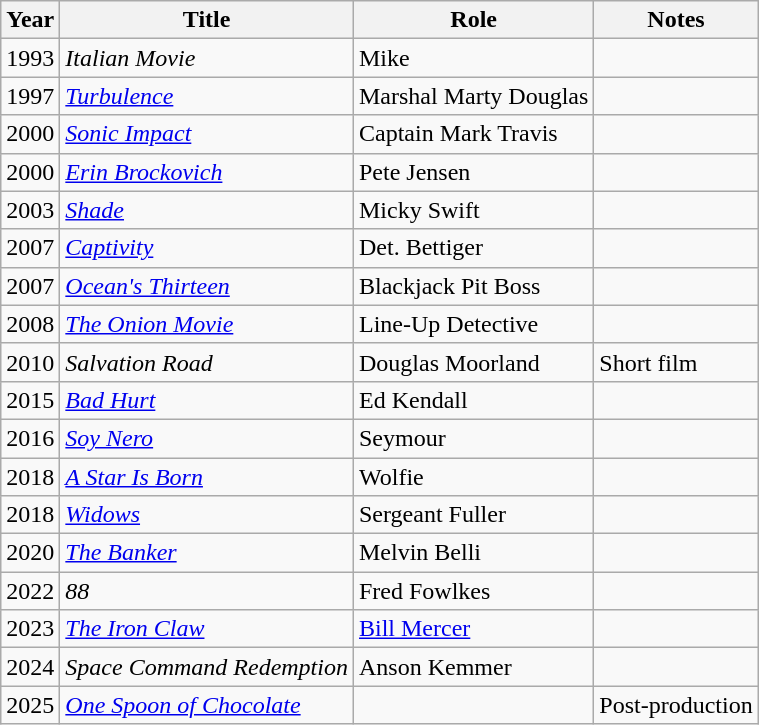<table class="wikitable sortable">
<tr>
<th>Year</th>
<th>Title</th>
<th>Role</th>
<th class="unsortable">Notes</th>
</tr>
<tr>
<td>1993</td>
<td><em>Italian Movie</em></td>
<td>Mike</td>
<td></td>
</tr>
<tr>
<td>1997</td>
<td><em><a href='#'>Turbulence</a></em></td>
<td>Marshal Marty Douglas</td>
<td></td>
</tr>
<tr>
<td>2000</td>
<td><em><a href='#'>Sonic Impact</a></em></td>
<td>Captain Mark Travis</td>
<td></td>
</tr>
<tr>
<td>2000</td>
<td><em><a href='#'>Erin Brockovich</a></em></td>
<td>Pete Jensen</td>
<td></td>
</tr>
<tr>
<td>2003</td>
<td><em><a href='#'>Shade</a></em></td>
<td>Micky Swift</td>
<td></td>
</tr>
<tr>
<td>2007</td>
<td><em><a href='#'>Captivity</a></em></td>
<td>Det. Bettiger</td>
<td></td>
</tr>
<tr>
<td>2007</td>
<td><em><a href='#'>Ocean's Thirteen</a></em></td>
<td>Blackjack Pit Boss</td>
<td></td>
</tr>
<tr>
<td>2008</td>
<td><em><a href='#'>The Onion Movie</a></em></td>
<td>Line-Up Detective</td>
<td></td>
</tr>
<tr>
<td>2010</td>
<td><em>Salvation Road</em></td>
<td>Douglas Moorland</td>
<td>Short film</td>
</tr>
<tr>
<td>2015</td>
<td><em><a href='#'>Bad Hurt</a></em></td>
<td>Ed Kendall</td>
<td></td>
</tr>
<tr>
<td>2016</td>
<td><em><a href='#'>Soy Nero</a></em></td>
<td>Seymour</td>
<td></td>
</tr>
<tr>
<td>2018</td>
<td><em><a href='#'>A Star Is Born</a></em></td>
<td>Wolfie</td>
<td></td>
</tr>
<tr>
<td>2018</td>
<td><em><a href='#'>Widows</a></em></td>
<td>Sergeant Fuller</td>
<td></td>
</tr>
<tr>
<td>2020</td>
<td><em><a href='#'>The Banker</a></em></td>
<td>Melvin Belli</td>
<td></td>
</tr>
<tr>
<td>2022</td>
<td><em>88</em></td>
<td>Fred Fowlkes</td>
<td></td>
</tr>
<tr>
<td>2023</td>
<td><em><a href='#'>The Iron Claw</a></em></td>
<td><a href='#'>Bill Mercer</a></td>
<td></td>
</tr>
<tr>
<td>2024</td>
<td><em>Space Command Redemption</em></td>
<td>Anson Kemmer</td>
<td></td>
</tr>
<tr>
<td>2025</td>
<td><em><a href='#'>One Spoon of Chocolate</a></em></td>
<td></td>
<td>Post-production</td>
</tr>
</table>
